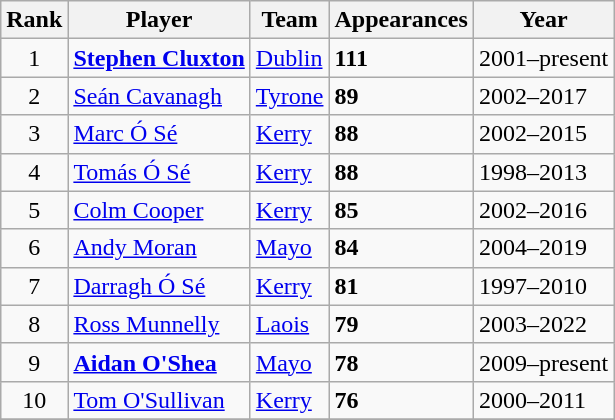<table class="wikitable sortable" style="text-align:center;">
<tr>
<th>Rank</th>
<th>Player</th>
<th>Team</th>
<th>Appearances</th>
<th>Year</th>
</tr>
<tr>
<td>1</td>
<td align="left"> <strong><a href='#'>Stephen Cluxton</a></strong></td>
<td align="left"><a href='#'>Dublin</a></td>
<td align="left"><strong>111</strong></td>
<td align="left">2001–present</td>
</tr>
<tr>
<td>2</td>
<td align="left"> <a href='#'>Seán Cavanagh</a></td>
<td align="left"><a href='#'>Tyrone</a></td>
<td align="left"><strong>89</strong></td>
<td align="left">2002–2017</td>
</tr>
<tr>
<td>3</td>
<td align="left"> <a href='#'>Marc Ó Sé</a></td>
<td align="left"><a href='#'>Kerry</a></td>
<td align="left"><strong>88</strong></td>
<td align="left">2002–2015</td>
</tr>
<tr>
<td>4</td>
<td align="left"> <a href='#'>Tomás Ó Sé</a></td>
<td align="left"><a href='#'>Kerry</a></td>
<td align="left"><strong>88</strong></td>
<td align="left">1998–2013</td>
</tr>
<tr>
<td>5</td>
<td align="left"> <a href='#'>Colm Cooper</a></td>
<td align="left"><a href='#'>Kerry</a></td>
<td align="left"><strong>85</strong></td>
<td align="left">2002–2016</td>
</tr>
<tr>
<td>6</td>
<td align="left"> <a href='#'>Andy Moran</a></td>
<td align="left"><a href='#'>Mayo</a></td>
<td align="left"><strong>84</strong></td>
<td align="left">2004–2019</td>
</tr>
<tr>
<td>7</td>
<td align="left"> <a href='#'>Darragh Ó Sé</a></td>
<td align="left"><a href='#'>Kerry</a></td>
<td align="left"><strong>81</strong></td>
<td align="left">1997–2010</td>
</tr>
<tr>
<td>8</td>
<td align="left"> <a href='#'>Ross Munnelly</a></td>
<td align="left"><a href='#'>Laois</a></td>
<td align="left"><strong>79</strong></td>
<td align="left">2003–2022</td>
</tr>
<tr>
<td>9</td>
<td align="left"> <strong><a href='#'>Aidan O'Shea</a></strong></td>
<td align="left"><a href='#'>Mayo</a></td>
<td align="left"><strong>78</strong></td>
<td align="left">2009–present</td>
</tr>
<tr>
<td>10</td>
<td align="left"> <a href='#'>Tom O'Sullivan</a></td>
<td align="left"><a href='#'>Kerry</a></td>
<td align="left"><strong>76</strong></td>
<td align="left">2000–2011</td>
</tr>
<tr>
</tr>
</table>
